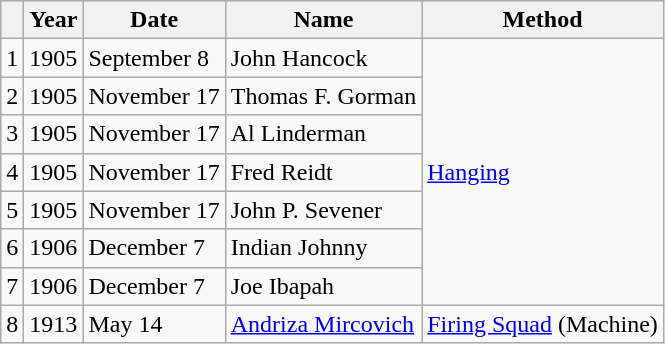<table class="wikitable">
<tr>
<th></th>
<th>Year</th>
<th>Date</th>
<th>Name</th>
<th>Method</th>
</tr>
<tr>
<td>1</td>
<td>1905</td>
<td>September 8</td>
<td>John Hancock</td>
<td rowspan="7"><a href='#'>Hanging</a></td>
</tr>
<tr>
<td>2</td>
<td>1905</td>
<td>November 17</td>
<td>Thomas F. Gorman</td>
</tr>
<tr>
<td>3</td>
<td>1905</td>
<td>November 17</td>
<td>Al Linderman</td>
</tr>
<tr>
<td>4</td>
<td>1905</td>
<td>November 17</td>
<td>Fred Reidt</td>
</tr>
<tr>
<td>5</td>
<td>1905</td>
<td>November 17</td>
<td>John P. Sevener</td>
</tr>
<tr>
<td>6</td>
<td>1906</td>
<td>December 7</td>
<td>Indian Johnny</td>
</tr>
<tr>
<td>7</td>
<td>1906</td>
<td>December 7</td>
<td>Joe Ibapah</td>
</tr>
<tr>
<td>8</td>
<td>1913</td>
<td>May 14</td>
<td><a href='#'>Andriza Mircovich</a></td>
<td><a href='#'>Firing Squad</a> (Machine)</td>
</tr>
</table>
